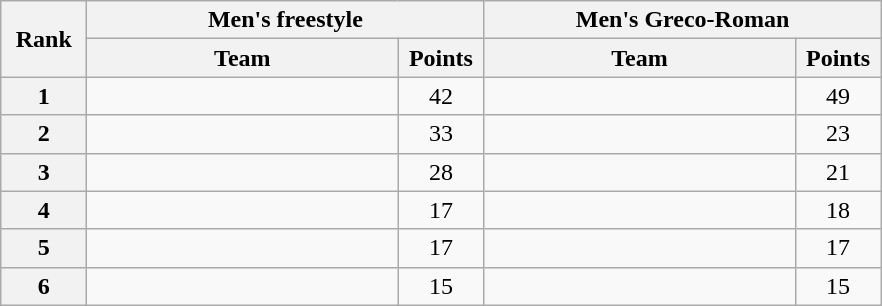<table class="wikitable" style="text-align:center;">
<tr>
<th width=50 rowspan="2">Rank</th>
<th colspan="2">Men's freestyle</th>
<th colspan="2">Men's Greco-Roman</th>
</tr>
<tr>
<th width=200>Team</th>
<th width=50>Points</th>
<th width=200>Team</th>
<th width=50>Points</th>
</tr>
<tr>
<th>1</th>
<td align=left></td>
<td>42</td>
<td align=left></td>
<td>49</td>
</tr>
<tr>
<th>2</th>
<td align=left></td>
<td>33</td>
<td align=left></td>
<td>23</td>
</tr>
<tr>
<th>3</th>
<td align=left></td>
<td>28</td>
<td align=left></td>
<td>21</td>
</tr>
<tr>
<th>4</th>
<td align=left></td>
<td>17</td>
<td align=left></td>
<td>18</td>
</tr>
<tr>
<th>5</th>
<td align=left></td>
<td>17</td>
<td align=left></td>
<td>17</td>
</tr>
<tr>
<th>6</th>
<td align=left></td>
<td>15</td>
<td align=left></td>
<td>15</td>
</tr>
</table>
